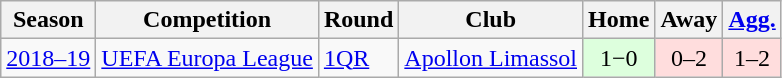<table class="wikitable">
<tr>
<th>Season</th>
<th>Competition</th>
<th>Round</th>
<th>Club</th>
<th>Home</th>
<th>Away</th>
<th><a href='#'>Agg.</a></th>
</tr>
<tr>
<td><a href='#'>2018–19</a></td>
<td><a href='#'>UEFA Europa League</a></td>
<td><a href='#'>1QR</a></td>
<td> <a href='#'>Apollon Limassol</a></td>
<td bgcolor="#ddffdd" style="text-align:center;">1−0</td>
<td bgcolor="#ffdddd" style="text-align:center;">0–2</td>
<td bgcolor="#ffdddd" style="text-align:center;">1–2</td>
</tr>
</table>
